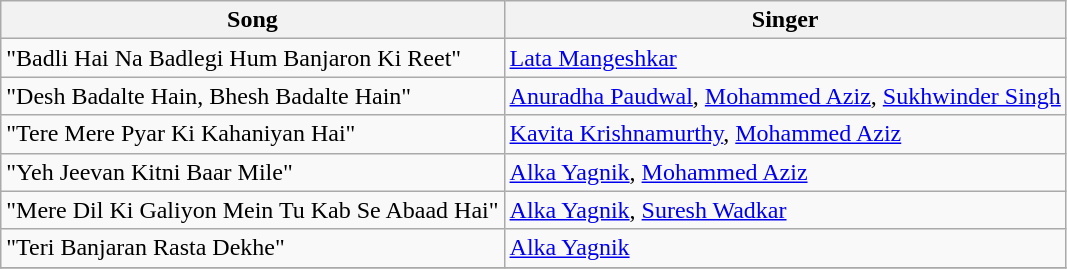<table class="wikitable">
<tr>
<th>Song</th>
<th>Singer</th>
</tr>
<tr>
<td>"Badli Hai Na Badlegi Hum Banjaron Ki Reet"</td>
<td><a href='#'>Lata Mangeshkar</a></td>
</tr>
<tr>
<td>"Desh Badalte Hain, Bhesh Badalte Hain"</td>
<td><a href='#'>Anuradha Paudwal</a>, <a href='#'>Mohammed Aziz</a>, <a href='#'>Sukhwinder Singh</a></td>
</tr>
<tr>
<td>"Tere Mere Pyar Ki Kahaniyan Hai"</td>
<td><a href='#'>Kavita Krishnamurthy</a>, <a href='#'>Mohammed Aziz</a></td>
</tr>
<tr>
<td>"Yeh Jeevan Kitni Baar Mile"</td>
<td><a href='#'>Alka Yagnik</a>, <a href='#'>Mohammed Aziz</a></td>
</tr>
<tr>
<td>"Mere Dil Ki Galiyon Mein Tu Kab Se Abaad Hai"</td>
<td><a href='#'>Alka Yagnik</a>, <a href='#'>Suresh Wadkar</a></td>
</tr>
<tr>
<td>"Teri Banjaran Rasta Dekhe"</td>
<td><a href='#'>Alka Yagnik</a></td>
</tr>
<tr>
</tr>
</table>
